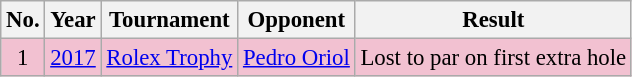<table class="wikitable" style="font-size:95%;">
<tr>
<th>No.</th>
<th>Year</th>
<th>Tournament</th>
<th>Opponent</th>
<th>Result</th>
</tr>
<tr style="background:#F2C1D1;">
<td align=center>1</td>
<td><a href='#'>2017</a></td>
<td><a href='#'>Rolex Trophy</a></td>
<td> <a href='#'>Pedro Oriol</a></td>
<td>Lost to par on first extra hole</td>
</tr>
</table>
